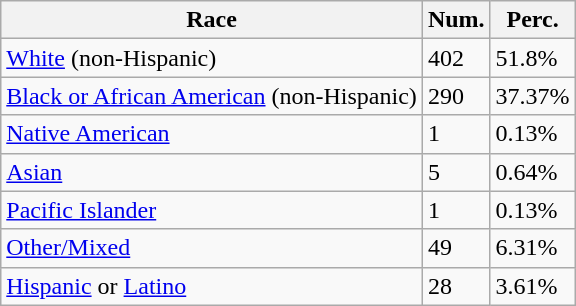<table class="wikitable">
<tr>
<th>Race</th>
<th>Num.</th>
<th>Perc.</th>
</tr>
<tr>
<td><a href='#'>White</a> (non-Hispanic)</td>
<td>402</td>
<td>51.8%</td>
</tr>
<tr>
<td><a href='#'>Black or African American</a> (non-Hispanic)</td>
<td>290</td>
<td>37.37%</td>
</tr>
<tr>
<td><a href='#'>Native American</a></td>
<td>1</td>
<td>0.13%</td>
</tr>
<tr>
<td><a href='#'>Asian</a></td>
<td>5</td>
<td>0.64%</td>
</tr>
<tr>
<td><a href='#'>Pacific Islander</a></td>
<td>1</td>
<td>0.13%</td>
</tr>
<tr>
<td><a href='#'>Other/Mixed</a></td>
<td>49</td>
<td>6.31%</td>
</tr>
<tr>
<td><a href='#'>Hispanic</a> or <a href='#'>Latino</a></td>
<td>28</td>
<td>3.61%</td>
</tr>
</table>
